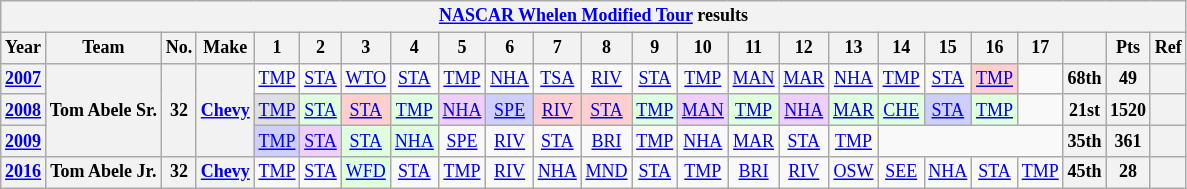<table class="wikitable" style="text-align:center; font-size:75%">
<tr>
<th colspan=38><a href='#'>NASCAR Whelen Modified Tour</a> results</th>
</tr>
<tr>
<th>Year</th>
<th>Team</th>
<th>No.</th>
<th>Make</th>
<th>1</th>
<th>2</th>
<th>3</th>
<th>4</th>
<th>5</th>
<th>6</th>
<th>7</th>
<th>8</th>
<th>9</th>
<th>10</th>
<th>11</th>
<th>12</th>
<th>13</th>
<th>14</th>
<th>15</th>
<th>16</th>
<th>17</th>
<th></th>
<th>Pts</th>
<th>Ref</th>
</tr>
<tr>
<th><a href='#'>2007</a></th>
<th rowspan=3>Tom Abele Sr.</th>
<th rowspan=3>32</th>
<th rowspan=3><a href='#'>Chevy</a></th>
<td><a href='#'>TMP</a></td>
<td><a href='#'>STA</a></td>
<td><a href='#'>WTO</a></td>
<td><a href='#'>STA</a></td>
<td><a href='#'>TMP</a></td>
<td><a href='#'>NHA</a></td>
<td><a href='#'>TSA</a></td>
<td><a href='#'>RIV</a></td>
<td><a href='#'>STA</a></td>
<td><a href='#'>TMP</a></td>
<td><a href='#'>MAN</a></td>
<td><a href='#'>MAR</a></td>
<td><a href='#'>NHA</a></td>
<td><a href='#'>TMP</a></td>
<td><a href='#'>STA</a></td>
<td style="background:#FFCFCF;"><a href='#'>TMP</a><br></td>
<td></td>
<th>68th</th>
<th>49</th>
<th></th>
</tr>
<tr>
<th><a href='#'>2008</a></th>
<td style="background:#DFDFDF;"><a href='#'>TMP</a><br></td>
<td style="background:#DFFFDF;"><a href='#'>STA</a><br></td>
<td style="background:#FFCFCF;"><a href='#'>STA</a><br></td>
<td style="background:#DFFFDF;"><a href='#'>TMP</a><br></td>
<td style="background:#EFCFFF;"><a href='#'>NHA</a><br></td>
<td style="background:#CFCFFF;"><a href='#'>SPE</a><br></td>
<td style="background:#FFCFCF;"><a href='#'>RIV</a><br></td>
<td style="background:#FFCFCF;"><a href='#'>STA</a><br></td>
<td style="background:#DFFFDF;"><a href='#'>TMP</a><br></td>
<td style="background:#EFCFFF;"><a href='#'>MAN</a><br></td>
<td style="background:#DFFFDF;"><a href='#'>TMP</a><br></td>
<td style="background:#EFCFFF;"><a href='#'>NHA</a><br></td>
<td style="background:#DFFFDF;"><a href='#'>MAR</a><br></td>
<td style="background:#DFFFDF;"><a href='#'>CHE</a><br></td>
<td style="background:#CFCFFF;"><a href='#'>STA</a><br></td>
<td style="background:#DFFFDF;"><a href='#'>TMP</a><br></td>
<td></td>
<th>21st</th>
<th>1520</th>
<th></th>
</tr>
<tr>
<th><a href='#'>2009</a></th>
<td style="background:#CFCFFF;"><a href='#'>TMP</a><br></td>
<td style="background:#EFCFFF;"><a href='#'>STA</a><br></td>
<td style="background:#DFFFDF;"><a href='#'>STA</a><br></td>
<td style="background:#DFFFDF;"><a href='#'>NHA</a><br></td>
<td><a href='#'>SPE</a></td>
<td><a href='#'>RIV</a></td>
<td><a href='#'>STA</a></td>
<td><a href='#'>BRI</a></td>
<td><a href='#'>TMP</a></td>
<td><a href='#'>NHA</a></td>
<td><a href='#'>MAR</a></td>
<td><a href='#'>STA</a></td>
<td><a href='#'>TMP</a></td>
<td colspan=4></td>
<th>35th</th>
<th>361</th>
<th></th>
</tr>
<tr>
<th><a href='#'>2016</a></th>
<th>Tom Abele Jr.</th>
<th>32</th>
<th><a href='#'>Chevy</a></th>
<td><a href='#'>TMP</a></td>
<td><a href='#'>STA</a></td>
<td style="background:#DFFFDF;"><a href='#'>WFD</a><br></td>
<td><a href='#'>STA</a></td>
<td><a href='#'>TMP</a></td>
<td><a href='#'>RIV</a></td>
<td><a href='#'>NHA</a></td>
<td><a href='#'>MND</a></td>
<td><a href='#'>STA</a></td>
<td><a href='#'>TMP</a></td>
<td><a href='#'>BRI</a></td>
<td><a href='#'>RIV</a></td>
<td><a href='#'>OSW</a></td>
<td><a href='#'>SEE</a></td>
<td><a href='#'>NHA</a></td>
<td><a href='#'>STA</a></td>
<td><a href='#'>TMP</a></td>
<th>45th</th>
<th>28</th>
<th></th>
</tr>
</table>
